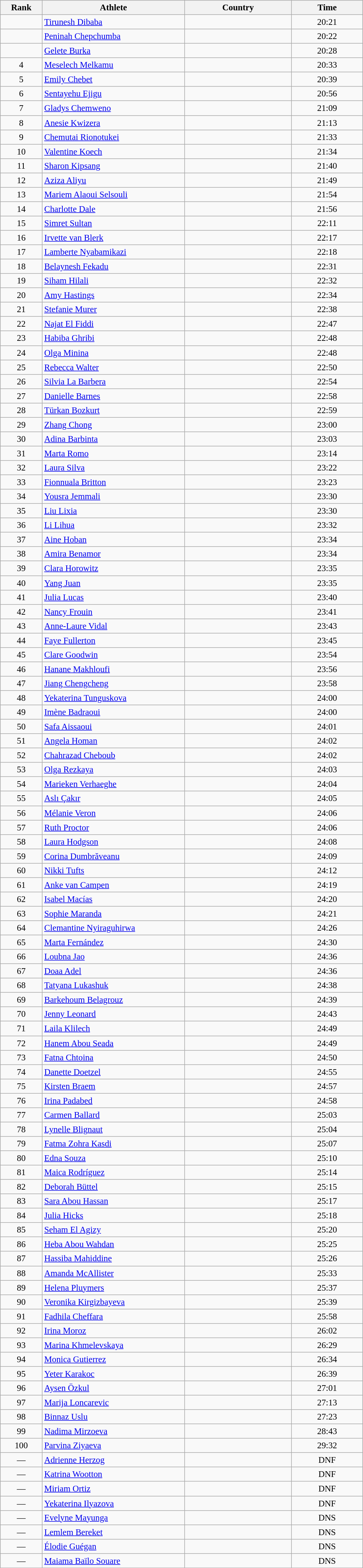<table class="wikitable sortable" style=" text-align:center; font-size:95%;" width="50%">
<tr>
<th width=5%>Rank</th>
<th width=20%>Athlete</th>
<th width=15%>Country</th>
<th width=10%>Time</th>
</tr>
<tr>
<td align=center></td>
<td align=left><a href='#'>Tirunesh Dibaba</a></td>
<td align=left></td>
<td>20:21</td>
</tr>
<tr>
<td align=center></td>
<td align=left><a href='#'>Peninah Chepchumba</a></td>
<td align=left></td>
<td>20:22</td>
</tr>
<tr>
<td align=center></td>
<td align=left><a href='#'>Gelete Burka</a></td>
<td align=left></td>
<td>20:28</td>
</tr>
<tr>
<td align=center>4</td>
<td align=left><a href='#'>Meselech Melkamu</a></td>
<td align=left></td>
<td>20:33</td>
</tr>
<tr>
<td align=center>5</td>
<td align=left><a href='#'>Emily Chebet</a></td>
<td align=left></td>
<td>20:39</td>
</tr>
<tr>
<td align=center>6</td>
<td align=left><a href='#'>Sentayehu Ejigu</a></td>
<td align=left></td>
<td>20:56</td>
</tr>
<tr>
<td align=center>7</td>
<td align=left><a href='#'>Gladys Chemweno</a></td>
<td align=left></td>
<td>21:09</td>
</tr>
<tr>
<td align=center>8</td>
<td align=left><a href='#'>Anesie Kwizera</a></td>
<td align=left></td>
<td>21:13</td>
</tr>
<tr>
<td align=center>9</td>
<td align=left><a href='#'>Chemutai Rionotukei</a></td>
<td align=left></td>
<td>21:33</td>
</tr>
<tr>
<td align=center>10</td>
<td align=left><a href='#'>Valentine Koech</a></td>
<td align=left></td>
<td>21:34</td>
</tr>
<tr>
<td align=center>11</td>
<td align=left><a href='#'>Sharon Kipsang</a></td>
<td align=left></td>
<td>21:40</td>
</tr>
<tr>
<td align=center>12</td>
<td align=left><a href='#'>Aziza Aliyu</a></td>
<td align=left></td>
<td>21:49</td>
</tr>
<tr>
<td align=center>13</td>
<td align=left><a href='#'>Mariem Alaoui Selsouli</a></td>
<td align=left></td>
<td>21:54</td>
</tr>
<tr>
<td align=center>14</td>
<td align=left><a href='#'>Charlotte Dale</a></td>
<td align=left></td>
<td>21:56</td>
</tr>
<tr>
<td align=center>15</td>
<td align=left><a href='#'>Simret Sultan</a></td>
<td align=left></td>
<td>22:11</td>
</tr>
<tr>
<td align=center>16</td>
<td align=left><a href='#'>Irvette van Blerk</a></td>
<td align=left></td>
<td>22:17</td>
</tr>
<tr>
<td align=center>17</td>
<td align=left><a href='#'>Lamberte Nyabamikazi</a></td>
<td align=left></td>
<td>22:18</td>
</tr>
<tr>
<td align=center>18</td>
<td align=left><a href='#'>Belaynesh Fekadu</a></td>
<td align=left></td>
<td>22:31</td>
</tr>
<tr>
<td align=center>19</td>
<td align=left><a href='#'>Siham Hilali</a></td>
<td align=left></td>
<td>22:32</td>
</tr>
<tr>
<td align=center>20</td>
<td align=left><a href='#'>Amy Hastings</a></td>
<td align=left></td>
<td>22:34</td>
</tr>
<tr>
<td align=center>21</td>
<td align=left><a href='#'>Stefanie Murer</a></td>
<td align=left></td>
<td>22:38</td>
</tr>
<tr>
<td align=center>22</td>
<td align=left><a href='#'>Najat El Fiddi</a></td>
<td align=left></td>
<td>22:47</td>
</tr>
<tr>
<td align=center>23</td>
<td align=left><a href='#'>Habiba Ghribi</a></td>
<td align=left></td>
<td>22:48</td>
</tr>
<tr>
<td align=center>24</td>
<td align=left><a href='#'>Olga Minina</a></td>
<td align=left></td>
<td>22:48</td>
</tr>
<tr>
<td align=center>25</td>
<td align=left><a href='#'>Rebecca Walter</a></td>
<td align=left></td>
<td>22:50</td>
</tr>
<tr>
<td align=center>26</td>
<td align=left><a href='#'>Silvia La Barbera</a></td>
<td align=left></td>
<td>22:54</td>
</tr>
<tr>
<td align=center>27</td>
<td align=left><a href='#'>Danielle Barnes</a></td>
<td align=left></td>
<td>22:58</td>
</tr>
<tr>
<td align=center>28</td>
<td align=left><a href='#'>Türkan Bozkurt</a></td>
<td align=left></td>
<td>22:59</td>
</tr>
<tr>
<td align=center>29</td>
<td align=left><a href='#'>Zhang Chong</a></td>
<td align=left></td>
<td>23:00</td>
</tr>
<tr>
<td align=center>30</td>
<td align=left><a href='#'>Adina Barbinta</a></td>
<td align=left></td>
<td>23:03</td>
</tr>
<tr>
<td align=center>31</td>
<td align=left><a href='#'>Marta Romo</a></td>
<td align=left></td>
<td>23:14</td>
</tr>
<tr>
<td align=center>32</td>
<td align=left><a href='#'>Laura Silva</a></td>
<td align=left></td>
<td>23:22</td>
</tr>
<tr>
<td align=center>33</td>
<td align=left><a href='#'>Fionnuala Britton</a></td>
<td align=left></td>
<td>23:23</td>
</tr>
<tr>
<td align=center>34</td>
<td align=left><a href='#'>Yousra Jemmali</a></td>
<td align=left></td>
<td>23:30</td>
</tr>
<tr>
<td align=center>35</td>
<td align=left><a href='#'>Liu Lixia</a></td>
<td align=left></td>
<td>23:30</td>
</tr>
<tr>
<td align=center>36</td>
<td align=left><a href='#'>Li Lihua</a></td>
<td align=left></td>
<td>23:32</td>
</tr>
<tr>
<td align=center>37</td>
<td align=left><a href='#'>Aine Hoban</a></td>
<td align=left></td>
<td>23:34</td>
</tr>
<tr>
<td align=center>38</td>
<td align=left><a href='#'>Amira Benamor</a></td>
<td align=left></td>
<td>23:34</td>
</tr>
<tr>
<td align=center>39</td>
<td align=left><a href='#'>Clara Horowitz</a></td>
<td align=left></td>
<td>23:35</td>
</tr>
<tr>
<td align=center>40</td>
<td align=left><a href='#'>Yang Juan</a></td>
<td align=left></td>
<td>23:35</td>
</tr>
<tr>
<td align=center>41</td>
<td align=left><a href='#'>Julia Lucas</a></td>
<td align=left></td>
<td>23:40</td>
</tr>
<tr>
<td align=center>42</td>
<td align=left><a href='#'>Nancy Frouin</a></td>
<td align=left></td>
<td>23:41</td>
</tr>
<tr>
<td align=center>43</td>
<td align=left><a href='#'>Anne-Laure Vidal</a></td>
<td align=left></td>
<td>23:43</td>
</tr>
<tr>
<td align=center>44</td>
<td align=left><a href='#'>Faye Fullerton</a></td>
<td align=left></td>
<td>23:45</td>
</tr>
<tr>
<td align=center>45</td>
<td align=left><a href='#'>Clare Goodwin</a></td>
<td align=left></td>
<td>23:54</td>
</tr>
<tr>
<td align=center>46</td>
<td align=left><a href='#'>Hanane Makhloufi</a></td>
<td align=left></td>
<td>23:56</td>
</tr>
<tr>
<td align=center>47</td>
<td align=left><a href='#'>Jiang Chengcheng</a></td>
<td align=left></td>
<td>23:58</td>
</tr>
<tr>
<td align=center>48</td>
<td align=left><a href='#'>Yekaterina Tunguskova</a></td>
<td align=left></td>
<td>24:00</td>
</tr>
<tr>
<td align=center>49</td>
<td align=left><a href='#'>Imène Badraoui</a></td>
<td align=left></td>
<td>24:00</td>
</tr>
<tr>
<td align=center>50</td>
<td align=left><a href='#'>Safa Aissaoui</a></td>
<td align=left></td>
<td>24:01</td>
</tr>
<tr>
<td align=center>51</td>
<td align=left><a href='#'>Angela Homan</a></td>
<td align=left></td>
<td>24:02</td>
</tr>
<tr>
<td align=center>52</td>
<td align=left><a href='#'>Chahrazad Cheboub</a></td>
<td align=left></td>
<td>24:02</td>
</tr>
<tr>
<td align=center>53</td>
<td align=left><a href='#'>Olga Rezkaya</a></td>
<td align=left></td>
<td>24:03</td>
</tr>
<tr>
<td align=center>54</td>
<td align=left><a href='#'>Marieken Verhaeghe</a></td>
<td align=left></td>
<td>24:04</td>
</tr>
<tr>
<td align=center>55</td>
<td align=left><a href='#'>Aslı Çakır</a></td>
<td align=left></td>
<td>24:05</td>
</tr>
<tr>
<td align=center>56</td>
<td align=left><a href='#'>Mélanie Veron</a></td>
<td align=left></td>
<td>24:06</td>
</tr>
<tr>
<td align=center>57</td>
<td align=left><a href='#'>Ruth Proctor</a></td>
<td align=left></td>
<td>24:06</td>
</tr>
<tr>
<td align=center>58</td>
<td align=left><a href='#'>Laura Hodgson</a></td>
<td align=left></td>
<td>24:08</td>
</tr>
<tr>
<td align=center>59</td>
<td align=left><a href='#'>Corina Dumbrăveanu</a></td>
<td align=left></td>
<td>24:09</td>
</tr>
<tr>
<td align=center>60</td>
<td align=left><a href='#'>Nikki Tufts</a></td>
<td align=left></td>
<td>24:12</td>
</tr>
<tr>
<td align=center>61</td>
<td align=left><a href='#'>Anke van Campen</a></td>
<td align=left></td>
<td>24:19</td>
</tr>
<tr>
<td align=center>62</td>
<td align=left><a href='#'>Isabel Macías</a></td>
<td align=left></td>
<td>24:20</td>
</tr>
<tr>
<td align=center>63</td>
<td align=left><a href='#'>Sophie Maranda</a></td>
<td align=left></td>
<td>24:21</td>
</tr>
<tr>
<td align=center>64</td>
<td align=left><a href='#'>Clemantine Nyiraguhirwa</a></td>
<td align=left></td>
<td>24:26</td>
</tr>
<tr>
<td align=center>65</td>
<td align=left><a href='#'>Marta Fernández</a></td>
<td align=left></td>
<td>24:30</td>
</tr>
<tr>
<td align=center>66</td>
<td align=left><a href='#'>Loubna Jao</a></td>
<td align=left></td>
<td>24:36</td>
</tr>
<tr>
<td align=center>67</td>
<td align=left><a href='#'>Doaa Adel</a></td>
<td align=left></td>
<td>24:36</td>
</tr>
<tr>
<td align=center>68</td>
<td align=left><a href='#'>Tatyana Lukashuk</a></td>
<td align=left></td>
<td>24:38</td>
</tr>
<tr>
<td align=center>69</td>
<td align=left><a href='#'>Barkehoum Belagrouz</a></td>
<td align=left></td>
<td>24:39</td>
</tr>
<tr>
<td align=center>70</td>
<td align=left><a href='#'>Jenny Leonard</a></td>
<td align=left></td>
<td>24:43</td>
</tr>
<tr>
<td align=center>71</td>
<td align=left><a href='#'>Laila Klilech</a></td>
<td align=left></td>
<td>24:49</td>
</tr>
<tr>
<td align=center>72</td>
<td align=left><a href='#'>Hanem Abou Seada</a></td>
<td align=left></td>
<td>24:49</td>
</tr>
<tr>
<td align=center>73</td>
<td align=left><a href='#'>Fatna Chtoina</a></td>
<td align=left></td>
<td>24:50</td>
</tr>
<tr>
<td align=center>74</td>
<td align=left><a href='#'>Danette Doetzel</a></td>
<td align=left></td>
<td>24:55</td>
</tr>
<tr>
<td align=center>75</td>
<td align=left><a href='#'>Kirsten Braem</a></td>
<td align=left></td>
<td>24:57</td>
</tr>
<tr>
<td align=center>76</td>
<td align=left><a href='#'>Irina Padabed</a></td>
<td align=left></td>
<td>24:58</td>
</tr>
<tr>
<td align=center>77</td>
<td align=left><a href='#'>Carmen Ballard</a></td>
<td align=left></td>
<td>25:03</td>
</tr>
<tr>
<td align=center>78</td>
<td align=left><a href='#'>Lynelle Blignaut</a></td>
<td align=left></td>
<td>25:04</td>
</tr>
<tr>
<td align=center>79</td>
<td align=left><a href='#'>Fatma Zohra Kasdi</a></td>
<td align=left></td>
<td>25:07</td>
</tr>
<tr>
<td align=center>80</td>
<td align=left><a href='#'>Edna Souza</a></td>
<td align=left></td>
<td>25:10</td>
</tr>
<tr>
<td align=center>81</td>
<td align=left><a href='#'>Maica Rodríguez</a></td>
<td align=left></td>
<td>25:14</td>
</tr>
<tr>
<td align=center>82</td>
<td align=left><a href='#'>Deborah Büttel</a></td>
<td align=left></td>
<td>25:15</td>
</tr>
<tr>
<td align=center>83</td>
<td align=left><a href='#'>Sara Abou Hassan</a></td>
<td align=left></td>
<td>25:17</td>
</tr>
<tr>
<td align=center>84</td>
<td align=left><a href='#'>Julia Hicks</a></td>
<td align=left></td>
<td>25:18</td>
</tr>
<tr>
<td align=center>85</td>
<td align=left><a href='#'>Seham El Agizy</a></td>
<td align=left></td>
<td>25:20</td>
</tr>
<tr>
<td align=center>86</td>
<td align=left><a href='#'>Heba Abou Wahdan</a></td>
<td align=left></td>
<td>25:25</td>
</tr>
<tr>
<td align=center>87</td>
<td align=left><a href='#'>Hassiba Mahiddine</a></td>
<td align=left></td>
<td>25:26</td>
</tr>
<tr>
<td align=center>88</td>
<td align=left><a href='#'>Amanda McAllister</a></td>
<td align=left></td>
<td>25:33</td>
</tr>
<tr>
<td align=center>89</td>
<td align=left><a href='#'>Helena Pluymers</a></td>
<td align=left></td>
<td>25:37</td>
</tr>
<tr>
<td align=center>90</td>
<td align=left><a href='#'>Veronika Kirgizbayeva</a></td>
<td align=left></td>
<td>25:39</td>
</tr>
<tr>
<td align=center>91</td>
<td align=left><a href='#'>Fadhila Cheffara</a></td>
<td align=left></td>
<td>25:58</td>
</tr>
<tr>
<td align=center>92</td>
<td align=left><a href='#'>Irina Moroz</a></td>
<td align=left></td>
<td>26:02</td>
</tr>
<tr>
<td align=center>93</td>
<td align=left><a href='#'>Marina Khmelevskaya</a></td>
<td align=left></td>
<td>26:29</td>
</tr>
<tr>
<td align=center>94</td>
<td align=left><a href='#'>Monica Gutierrez</a></td>
<td align=left></td>
<td>26:34</td>
</tr>
<tr>
<td align=center>95</td>
<td align=left><a href='#'>Yeter Karakoc</a></td>
<td align=left></td>
<td>26:39</td>
</tr>
<tr>
<td align=center>96</td>
<td align=left><a href='#'>Aysen Özkul</a></td>
<td align=left></td>
<td>27:01</td>
</tr>
<tr>
<td align=center>97</td>
<td align=left><a href='#'>Marija Loncarevic</a></td>
<td align=left></td>
<td>27:13</td>
</tr>
<tr>
<td align=center>98</td>
<td align=left><a href='#'>Binnaz Uslu</a></td>
<td align=left></td>
<td>27:23</td>
</tr>
<tr>
<td align=center>99</td>
<td align=left><a href='#'>Nadima Mirzoeva</a></td>
<td align=left></td>
<td>28:43</td>
</tr>
<tr>
<td align=center>100</td>
<td align=left><a href='#'>Parvina Ziyaeva</a></td>
<td align=left></td>
<td>29:32</td>
</tr>
<tr>
<td align=center>—</td>
<td align=left><a href='#'>Adrienne Herzog</a></td>
<td align=left></td>
<td>DNF</td>
</tr>
<tr>
<td align=center>—</td>
<td align=left><a href='#'>Katrina Wootton</a></td>
<td align=left></td>
<td>DNF</td>
</tr>
<tr>
<td align=center>—</td>
<td align=left><a href='#'>Miriam Ortiz</a></td>
<td align=left></td>
<td>DNF</td>
</tr>
<tr>
<td align=center>—</td>
<td align=left><a href='#'>Yekaterina Ilyazova</a></td>
<td align=left></td>
<td>DNF</td>
</tr>
<tr>
<td align=center>—</td>
<td align=left><a href='#'>Evelyne Mayunga</a></td>
<td align=left></td>
<td>DNS</td>
</tr>
<tr>
<td align=center>—</td>
<td align=left><a href='#'>Lemlem Bereket</a></td>
<td align=left></td>
<td>DNS</td>
</tr>
<tr>
<td align=center>—</td>
<td align=left><a href='#'>Élodie Guégan</a></td>
<td align=left></td>
<td>DNS</td>
</tr>
<tr>
<td align=center>—</td>
<td align=left><a href='#'>Maiama Baïlo Souare</a></td>
<td align=left></td>
<td>DNS</td>
</tr>
</table>
